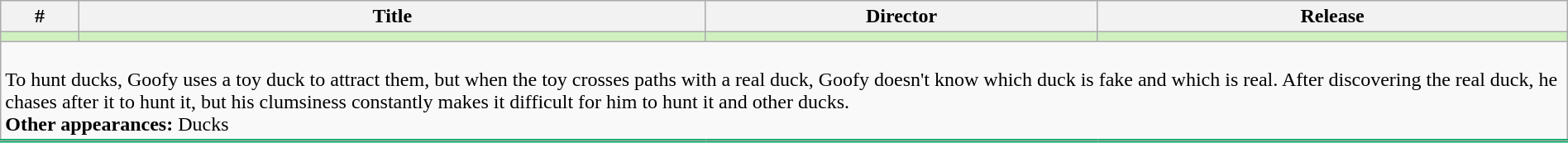<table class="wikitable sortable" width="100%">
<tr>
<th width="5%">#</th>
<th width="40%">Title</th>
<th width="25%" class="unsortable">Director</th>
<th width="30%">Release</th>
</tr>
<tr>
<td style="background-color: #D0F0C0"></td>
<td style="background-color: #D0F0C0"></td>
<td style="background-color: #D0F0C0"></td>
<td style="background-color: #D0F0C0"></td>
</tr>
<tr class="expand-child" style="border-bottom: 3px solid #00AB66;">
<td colspan="4"><br>To hunt ducks, Goofy uses a toy duck to attract them, but when the toy crosses paths with a real duck, Goofy doesn't know which duck is fake and which is real. After discovering the real duck, he chases after it to hunt it, but his clumsiness constantly makes it difficult for him to hunt it and other ducks.<br><strong>Other appearances:</strong> Ducks</td>
</tr>
<tr>
</tr>
</table>
